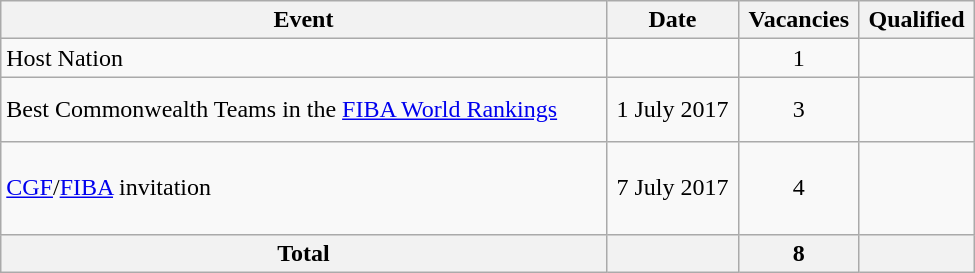<table class="wikitable" width=650>
<tr>
<th>Event</th>
<th>Date</th>
<th>Vacancies</th>
<th>Qualified</th>
</tr>
<tr>
<td>Host Nation</td>
<td></td>
<td align=center>1</td>
<td></td>
</tr>
<tr>
<td>Best Commonwealth Teams in the <a href='#'>FIBA World Rankings</a></td>
<td align=center>1 July 2017</td>
<td align=center>3</td>
<td><br><br></td>
</tr>
<tr>
<td><a href='#'>CGF</a>/<a href='#'>FIBA</a> invitation</td>
<td align=center>7 July 2017</td>
<td align=center>4</td>
<td><br><br><br></td>
</tr>
<tr>
<th>Total</th>
<th></th>
<th>8</th>
<th></th>
</tr>
</table>
